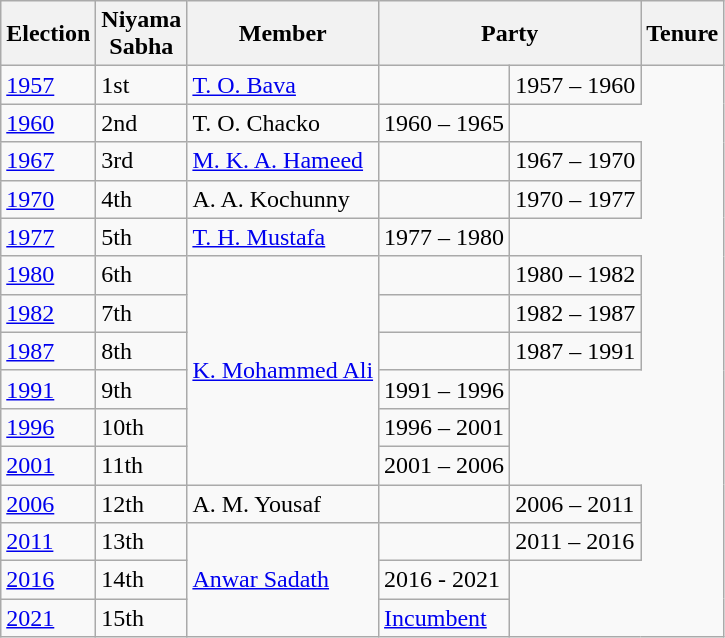<table class="wikitable sortable">
<tr>
<th>Election</th>
<th>Niyama<br>Sabha</th>
<th>Member</th>
<th colspan="2">Party</th>
<th>Tenure</th>
</tr>
<tr>
<td><a href='#'>1957</a></td>
<td>1st</td>
<td><a href='#'>T. O. Bava</a></td>
<td></td>
<td>1957 – 1960</td>
</tr>
<tr>
<td><a href='#'>1960</a></td>
<td>2nd</td>
<td>T. O. Chacko</td>
<td>1960 – 1965</td>
</tr>
<tr>
<td><a href='#'>1967</a></td>
<td>3rd</td>
<td><a href='#'>M. K. A. Hameed</a></td>
<td></td>
<td>1967 – 1970</td>
</tr>
<tr>
<td><a href='#'>1970</a></td>
<td>4th</td>
<td>A. A. Kochunny</td>
<td></td>
<td>1970 – 1977</td>
</tr>
<tr>
<td><a href='#'>1977</a></td>
<td>5th</td>
<td><a href='#'>T. H. Mustafa</a></td>
<td>1977 – 1980</td>
</tr>
<tr>
<td><a href='#'>1980</a></td>
<td>6th</td>
<td rowspan="6"><a href='#'>K. Mohammed Ali</a></td>
<td></td>
<td>1980 – 1982</td>
</tr>
<tr>
<td><a href='#'>1982</a></td>
<td>7th</td>
<td></td>
<td>1982 – 1987</td>
</tr>
<tr>
<td><a href='#'>1987</a></td>
<td>8th</td>
<td></td>
<td>1987 – 1991</td>
</tr>
<tr>
<td><a href='#'>1991</a></td>
<td>9th</td>
<td>1991 – 1996</td>
</tr>
<tr>
<td><a href='#'>1996</a></td>
<td>10th</td>
<td>1996 – 2001</td>
</tr>
<tr>
<td><a href='#'>2001</a></td>
<td>11th</td>
<td>2001 – 2006</td>
</tr>
<tr>
<td><a href='#'>2006</a></td>
<td>12th</td>
<td>A. M. Yousaf</td>
<td></td>
<td>2006 – 2011</td>
</tr>
<tr>
<td><a href='#'>2011</a></td>
<td>13th</td>
<td rowspan="3"><a href='#'>Anwar Sadath</a></td>
<td></td>
<td>2011 – 2016</td>
</tr>
<tr>
<td><a href='#'>2016</a></td>
<td>14th</td>
<td>2016 - 2021</td>
</tr>
<tr>
<td><a href='#'>2021</a></td>
<td>15th</td>
<td><a href='#'>Incumbent</a></td>
</tr>
</table>
